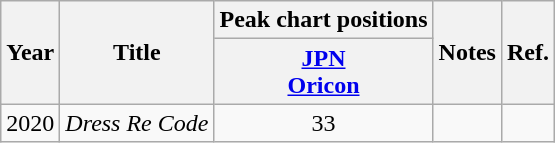<table class="wikitable">
<tr>
<th rowspan="2">Year</th>
<th rowspan="2">Title</th>
<th>Peak chart positions</th>
<th rowspan="2">Notes</th>
<th rowspan="2">Ref.</th>
</tr>
<tr>
<th><a href='#'>JPN</a><br><a href='#'>Oricon</a></th>
</tr>
<tr>
<td>2020</td>
<td><em>Dress Re Code</em></td>
<td align="center">33</td>
<td></td>
<td></td>
</tr>
</table>
